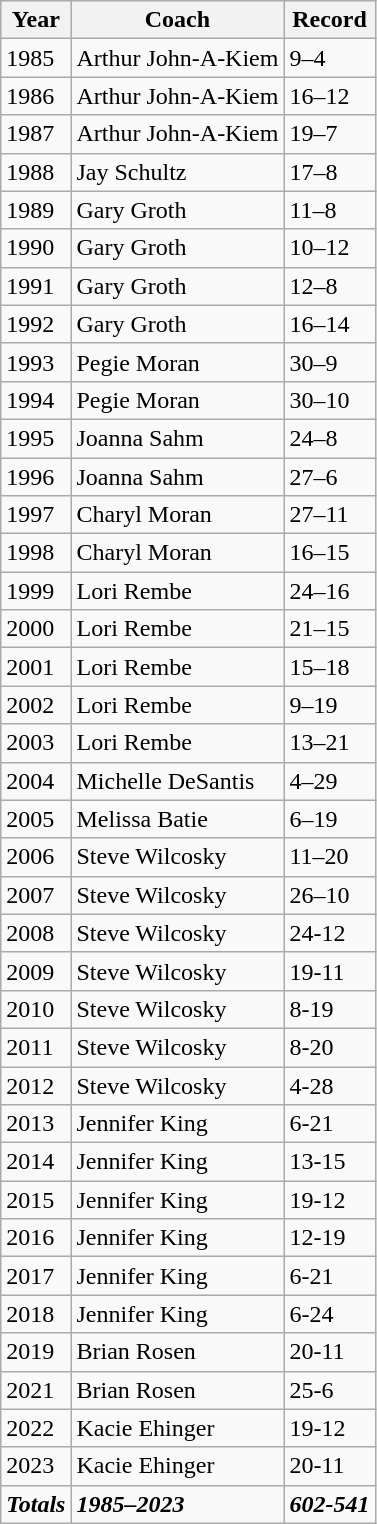<table class="wikitable">
<tr>
<th>Year</th>
<th>Coach</th>
<th>Record</th>
</tr>
<tr>
<td>1985</td>
<td>Arthur John-A-Kiem</td>
<td>9–4</td>
</tr>
<tr>
<td>1986</td>
<td>Arthur John-A-Kiem</td>
<td>16–12</td>
</tr>
<tr>
<td>1987</td>
<td>Arthur John-A-Kiem</td>
<td>19–7</td>
</tr>
<tr>
<td>1988</td>
<td>Jay Schultz</td>
<td>17–8</td>
</tr>
<tr>
<td>1989</td>
<td>Gary Groth</td>
<td>11–8</td>
</tr>
<tr>
<td>1990</td>
<td>Gary Groth</td>
<td>10–12</td>
</tr>
<tr>
<td>1991</td>
<td>Gary Groth</td>
<td>12–8</td>
</tr>
<tr>
<td>1992</td>
<td>Gary Groth</td>
<td>16–14</td>
</tr>
<tr>
<td>1993</td>
<td>Pegie Moran</td>
<td>30–9</td>
</tr>
<tr>
<td>1994</td>
<td>Pegie Moran</td>
<td>30–10</td>
</tr>
<tr>
<td>1995</td>
<td>Joanna Sahm</td>
<td>24–8</td>
</tr>
<tr>
<td>1996</td>
<td>Joanna Sahm</td>
<td>27–6</td>
</tr>
<tr>
<td>1997</td>
<td>Charyl Moran</td>
<td>27–11</td>
</tr>
<tr>
<td>1998</td>
<td>Charyl Moran</td>
<td>16–15</td>
</tr>
<tr>
<td>1999</td>
<td>Lori Rembe</td>
<td>24–16</td>
</tr>
<tr>
<td>2000</td>
<td>Lori Rembe</td>
<td>21–15</td>
</tr>
<tr>
<td>2001</td>
<td>Lori Rembe</td>
<td>15–18</td>
</tr>
<tr>
<td>2002</td>
<td>Lori Rembe</td>
<td>9–19</td>
</tr>
<tr>
<td>2003</td>
<td>Lori Rembe</td>
<td>13–21</td>
</tr>
<tr>
<td>2004</td>
<td>Michelle DeSantis</td>
<td>4–29</td>
</tr>
<tr>
<td>2005</td>
<td>Melissa Batie</td>
<td>6–19</td>
</tr>
<tr>
<td>2006</td>
<td>Steve Wilcosky</td>
<td>11–20</td>
</tr>
<tr>
<td>2007</td>
<td>Steve Wilcosky</td>
<td>26–10</td>
</tr>
<tr>
<td>2008</td>
<td>Steve Wilcosky</td>
<td>24-12</td>
</tr>
<tr>
<td>2009</td>
<td>Steve Wilcosky</td>
<td>19-11</td>
</tr>
<tr>
<td>2010</td>
<td>Steve Wilcosky</td>
<td>8-19</td>
</tr>
<tr>
<td>2011</td>
<td>Steve Wilcosky</td>
<td>8-20</td>
</tr>
<tr>
<td>2012</td>
<td>Steve Wilcosky</td>
<td>4-28</td>
</tr>
<tr>
<td>2013</td>
<td>Jennifer King</td>
<td>6-21</td>
</tr>
<tr>
<td>2014</td>
<td>Jennifer King</td>
<td>13-15</td>
</tr>
<tr>
<td>2015</td>
<td>Jennifer King</td>
<td>19-12</td>
</tr>
<tr>
<td>2016</td>
<td>Jennifer King</td>
<td>12-19</td>
</tr>
<tr>
<td>2017</td>
<td>Jennifer King</td>
<td>6-21</td>
</tr>
<tr>
<td>2018</td>
<td>Jennifer King</td>
<td>6-24</td>
</tr>
<tr>
<td>2019</td>
<td>Brian Rosen</td>
<td>20-11</td>
</tr>
<tr>
<td>2021</td>
<td>Brian Rosen</td>
<td>25-6</td>
</tr>
<tr>
<td>2022</td>
<td>Kacie Ehinger</td>
<td>19-12</td>
</tr>
<tr>
<td>2023</td>
<td>Kacie Ehinger</td>
<td>20-11</td>
</tr>
<tr>
<td><strong><em>Totals</em></strong></td>
<td><strong><em>1985–2023</em></strong></td>
<td><strong><em>602-541</em></strong></td>
</tr>
</table>
